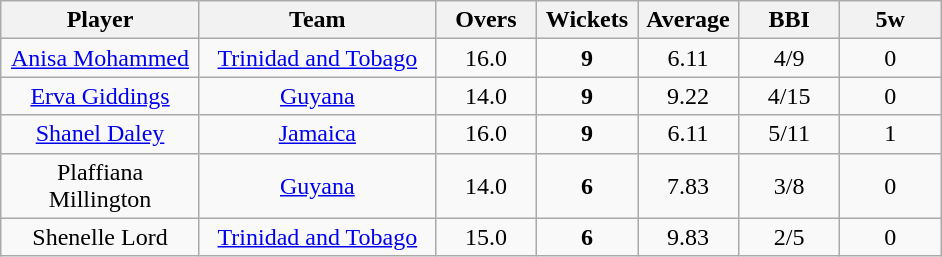<table class="wikitable" style="text-align:center">
<tr>
<th width=125>Player</th>
<th width=150>Team</th>
<th width=60>Overs</th>
<th width=60>Wickets</th>
<th width=60>Average</th>
<th width=60>BBI</th>
<th width=60>5w</th>
</tr>
<tr>
<td><a href='#'>Anisa Mohammed</a></td>
<td><a href='#'>Trinidad and Tobago</a></td>
<td>16.0</td>
<td><strong>9</strong></td>
<td>6.11</td>
<td>4/9</td>
<td>0</td>
</tr>
<tr>
<td><a href='#'>Erva Giddings</a></td>
<td><a href='#'>Guyana</a></td>
<td>14.0</td>
<td><strong>9</strong></td>
<td>9.22</td>
<td>4/15</td>
<td>0</td>
</tr>
<tr>
<td><a href='#'>Shanel Daley</a></td>
<td><a href='#'>Jamaica</a></td>
<td>16.0</td>
<td><strong>9</strong></td>
<td>6.11</td>
<td>5/11</td>
<td>1</td>
</tr>
<tr>
<td>Plaffiana Millington</td>
<td><a href='#'>Guyana</a></td>
<td>14.0</td>
<td><strong>6</strong></td>
<td>7.83</td>
<td>3/8</td>
<td>0</td>
</tr>
<tr>
<td>Shenelle Lord</td>
<td><a href='#'>Trinidad and Tobago</a></td>
<td>15.0</td>
<td><strong>6</strong></td>
<td>9.83</td>
<td>2/5</td>
<td>0</td>
</tr>
</table>
